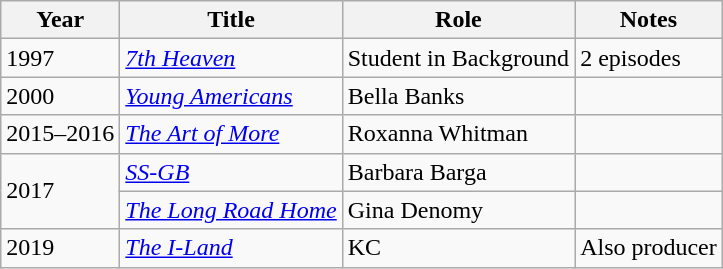<table class="wikitable sortable">
<tr>
<th>Year</th>
<th>Title</th>
<th>Role</th>
<th class="unsortable">Notes</th>
</tr>
<tr>
<td>1997</td>
<td><em><a href='#'>7th Heaven</a></em></td>
<td>Student in Background</td>
<td>2 episodes</td>
</tr>
<tr>
<td>2000</td>
<td><em><a href='#'>Young Americans</a></em></td>
<td>Bella Banks</td>
<td></td>
</tr>
<tr>
<td>2015–2016</td>
<td><em><a href='#'>The Art of More</a></em></td>
<td>Roxanna Whitman</td>
<td></td>
</tr>
<tr>
<td rowspan="2">2017</td>
<td><em><a href='#'>SS-GB</a></em></td>
<td>Barbara Barga</td>
<td></td>
</tr>
<tr>
<td><em><a href='#'>The Long Road Home</a></em></td>
<td>Gina Denomy</td>
<td></td>
</tr>
<tr>
<td>2019</td>
<td><em><a href='#'>The I-Land</a></em></td>
<td>KC</td>
<td>Also producer</td>
</tr>
</table>
